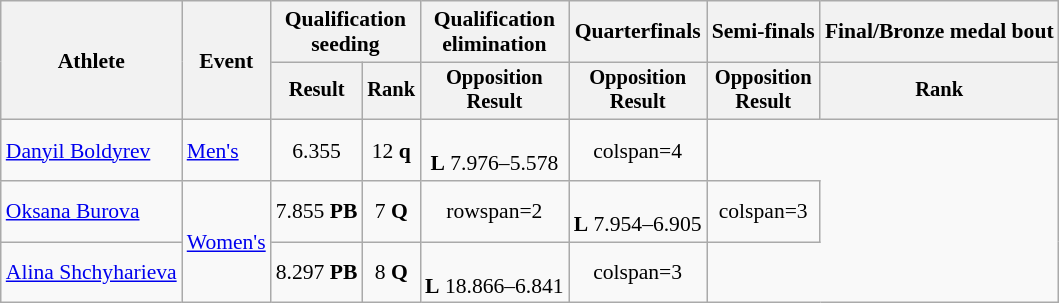<table class="wikitable" style="text-align:center; font-size:90%">
<tr>
<th rowspan=2>Athlete</th>
<th rowspan=2>Event</th>
<th colspan=2>Qualification<br>seeding</th>
<th>Qualification<br>elimination</th>
<th>Quarterfinals</th>
<th>Semi-finals</th>
<th colspan=2>Final/Bronze medal bout</th>
</tr>
<tr style="font-size:95%">
<th>Result</th>
<th>Rank</th>
<th>Opposition<br>Result</th>
<th>Opposition<br>Result</th>
<th>Opposition<br>Result</th>
<th>Rank</th>
</tr>
<tr>
<td align=left><a href='#'>Danyil Boldyrev</a></td>
<td align=left><a href='#'>Men's</a></td>
<td>6.355</td>
<td>12 <strong>q</strong></td>
<td><br> <strong>L</strong> 7.976–5.578</td>
<td>colspan=4 </td>
</tr>
<tr>
<td align=left><a href='#'>Oksana Burova</a></td>
<td align=left rowspan="2"><a href='#'>Women's</a></td>
<td>7.855 <strong>PB</strong></td>
<td>7 <strong>Q</strong></td>
<td>rowspan=2 </td>
<td><br> <strong>L</strong> 7.954–6.905</td>
<td>colspan=3 </td>
</tr>
<tr>
<td align=left><a href='#'>Alina Shchyharieva</a></td>
<td>8.297 <strong>PB</strong></td>
<td>8 <strong>Q</strong></td>
<td><br> <strong>L</strong> 18.866–6.841</td>
<td>colspan=3 </td>
</tr>
</table>
